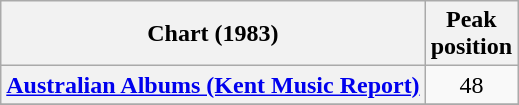<table class="wikitable sortable plainrowheaders">
<tr>
<th scope="col">Chart (1983)</th>
<th scope="col">Peak<br>position</th>
</tr>
<tr>
<th scope="row"><a href='#'>Australian Albums (Kent Music Report)</a></th>
<td style="text-align:center;">48</td>
</tr>
<tr>
</tr>
</table>
